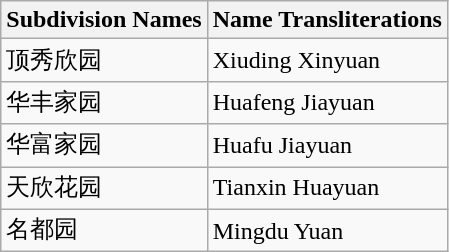<table class="wikitable sortable">
<tr>
<th>Subdivision Names</th>
<th>Name Transliterations</th>
</tr>
<tr>
<td>顶秀欣园</td>
<td>Xiuding Xinyuan</td>
</tr>
<tr>
<td>华丰家园</td>
<td>Huafeng Jiayuan</td>
</tr>
<tr>
<td>华富家园</td>
<td>Huafu Jiayuan</td>
</tr>
<tr>
<td>天欣花园</td>
<td>Tianxin Huayuan</td>
</tr>
<tr>
<td>名都园</td>
<td>Mingdu Yuan</td>
</tr>
</table>
